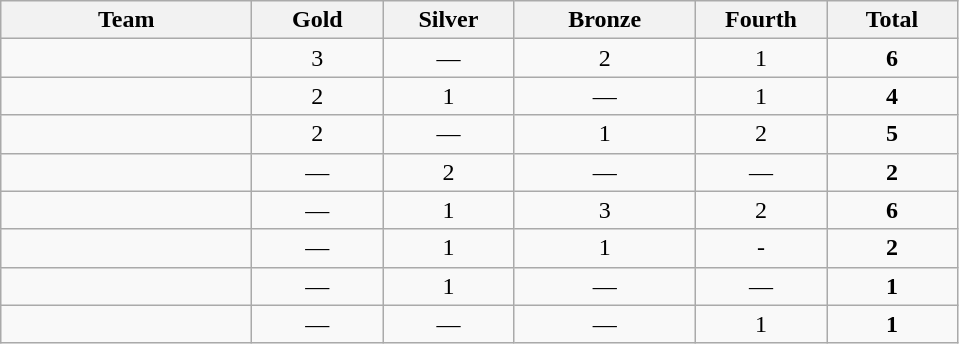<table class="wikitable sortable" style="text-align:center;">
<tr>
<th style="width:10em;">Team</th>
<th style="width:5em;"> Gold</th>
<th style="width:5em;"> Silver</th>
<th style="width:7.5em; padding:0;"> Bronze</th>
<th style="width:5em;">Fourth</th>
<th style="width:5em;">Total </th>
</tr>
<tr>
<td align="left"></td>
<td>3</td>
<td>—</td>
<td>2</td>
<td>1</td>
<td><strong>6</strong></td>
</tr>
<tr>
<td align="left"></td>
<td>2</td>
<td>1</td>
<td>—</td>
<td>1</td>
<td><strong>4</strong></td>
</tr>
<tr>
<td align="left"></td>
<td>2</td>
<td>—</td>
<td>1</td>
<td>2</td>
<td><strong>5</strong></td>
</tr>
<tr>
<td align="left"></td>
<td>—</td>
<td>2</td>
<td>—</td>
<td>—</td>
<td><strong>2</strong></td>
</tr>
<tr>
<td align="left"></td>
<td>—</td>
<td>1</td>
<td>3</td>
<td>2</td>
<td><strong>6</strong></td>
</tr>
<tr>
<td align="left"></td>
<td>—</td>
<td>1</td>
<td>1</td>
<td>-</td>
<td><strong>2</strong></td>
</tr>
<tr>
<td align="left"></td>
<td>—</td>
<td>1</td>
<td>—</td>
<td>—</td>
<td><strong>1</strong></td>
</tr>
<tr>
<td align="left"></td>
<td>—</td>
<td>—</td>
<td>—</td>
<td>1</td>
<td><strong>1</strong></td>
</tr>
</table>
